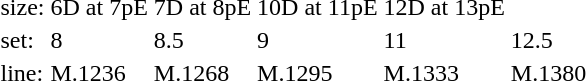<table style="margin-left:40px;">
<tr>
<td>size:</td>
<td>6D at 7pE</td>
<td>7D at 8pE</td>
<td>10D at 11pE</td>
<td>12D at 13pE</td>
</tr>
<tr>
<td>set:</td>
<td>8</td>
<td>8.5</td>
<td>9</td>
<td>11</td>
<td>12.5</td>
</tr>
<tr>
<td>line:</td>
<td>M.1236</td>
<td>M.1268</td>
<td>M.1295</td>
<td>M.1333</td>
<td>M.1380</td>
</tr>
</table>
